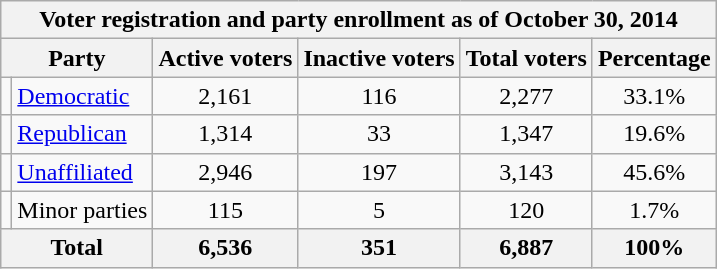<table class=wikitable>
<tr>
<th colspan = 6>Voter registration and party enrollment as of October 30, 2014</th>
</tr>
<tr>
<th colspan = 2>Party</th>
<th>Active voters</th>
<th>Inactive voters</th>
<th>Total voters</th>
<th>Percentage</th>
</tr>
<tr>
<td></td>
<td><a href='#'>Democratic</a></td>
<td align = center>2,161</td>
<td align = center>116</td>
<td align = center>2,277</td>
<td align = center>33.1%</td>
</tr>
<tr>
<td></td>
<td><a href='#'>Republican</a></td>
<td align = center>1,314</td>
<td align = center>33</td>
<td align = center>1,347</td>
<td align = center>19.6%</td>
</tr>
<tr>
<td></td>
<td><a href='#'>Unaffiliated</a></td>
<td align = center>2,946</td>
<td align = center>197</td>
<td align = center>3,143</td>
<td align = center>45.6%</td>
</tr>
<tr>
<td></td>
<td>Minor parties</td>
<td align = center>115</td>
<td align = center>5</td>
<td align = center>120</td>
<td align = center>1.7%</td>
</tr>
<tr>
<th colspan = 2>Total</th>
<th align = center>6,536</th>
<th align = center>351</th>
<th align = center>6,887</th>
<th align = center>100%</th>
</tr>
</table>
